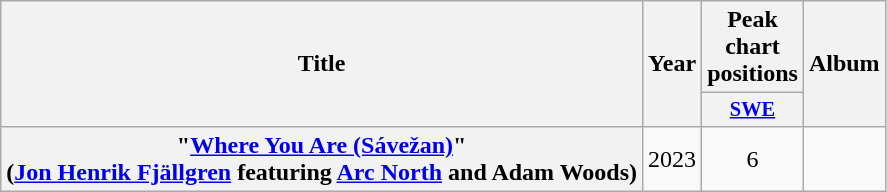<table class="wikitable plainrowheaders" style="text-align:center;">
<tr>
<th scope="col" rowspan="2">Title</th>
<th scope="col" rowspan="2">Year</th>
<th scope="col" colspan="1">Peak chart positions</th>
<th scope="col" rowspan="2">Album</th>
</tr>
<tr>
<th scope="col" style="width:3em;font-size:85%;"><a href='#'>SWE</a><br></th>
</tr>
<tr>
<th scope="row">"<a href='#'>Where You Are (Sávežan)</a>"<br><span>(<a href='#'>Jon Henrik Fjällgren</a> featuring <a href='#'>Arc North</a> and Adam Woods)</span></th>
<td>2023</td>
<td>6</td>
<td></td>
</tr>
</table>
